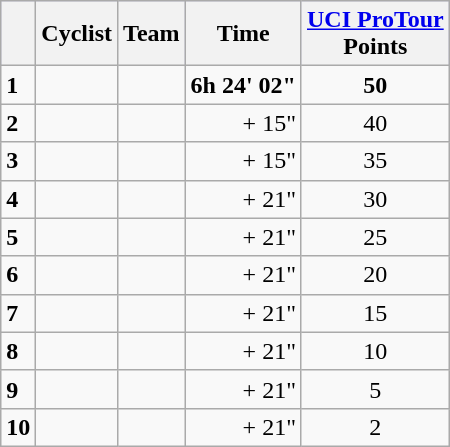<table class="wikitable">
<tr style="background:#ccccff;">
<th></th>
<th>Cyclist</th>
<th>Team</th>
<th>Time</th>
<th><a href='#'>UCI ProTour</a><br>Points</th>
</tr>
<tr>
<td><strong>1</strong></td>
<td><strong></strong></td>
<td><strong></strong></td>
<td align="right"><strong>6h 24' 02"</strong></td>
<td align="center"><strong>50</strong></td>
</tr>
<tr>
<td><strong>2</strong></td>
<td></td>
<td></td>
<td align="right">+ 15"</td>
<td align="center">40</td>
</tr>
<tr>
<td><strong>3</strong></td>
<td></td>
<td></td>
<td align="right">+ 15"</td>
<td align="center">35</td>
</tr>
<tr>
<td><strong>4</strong></td>
<td></td>
<td></td>
<td align="right">+ 21"</td>
<td align="center">30</td>
</tr>
<tr>
<td><strong>5</strong></td>
<td></td>
<td></td>
<td align="right">+ 21"</td>
<td align="center">25</td>
</tr>
<tr>
<td><strong>6</strong></td>
<td></td>
<td></td>
<td align="right">+ 21"</td>
<td align="center">20</td>
</tr>
<tr>
<td><strong>7</strong></td>
<td></td>
<td></td>
<td align="right">+ 21"</td>
<td align="center">15</td>
</tr>
<tr>
<td><strong>8</strong></td>
<td></td>
<td></td>
<td align="right">+ 21"</td>
<td align="center">10</td>
</tr>
<tr>
<td><strong>9</strong></td>
<td></td>
<td></td>
<td align="right">+ 21"</td>
<td align="center">5</td>
</tr>
<tr>
<td><strong>10</strong></td>
<td></td>
<td></td>
<td align="right">+ 21"</td>
<td align="center">2</td>
</tr>
</table>
